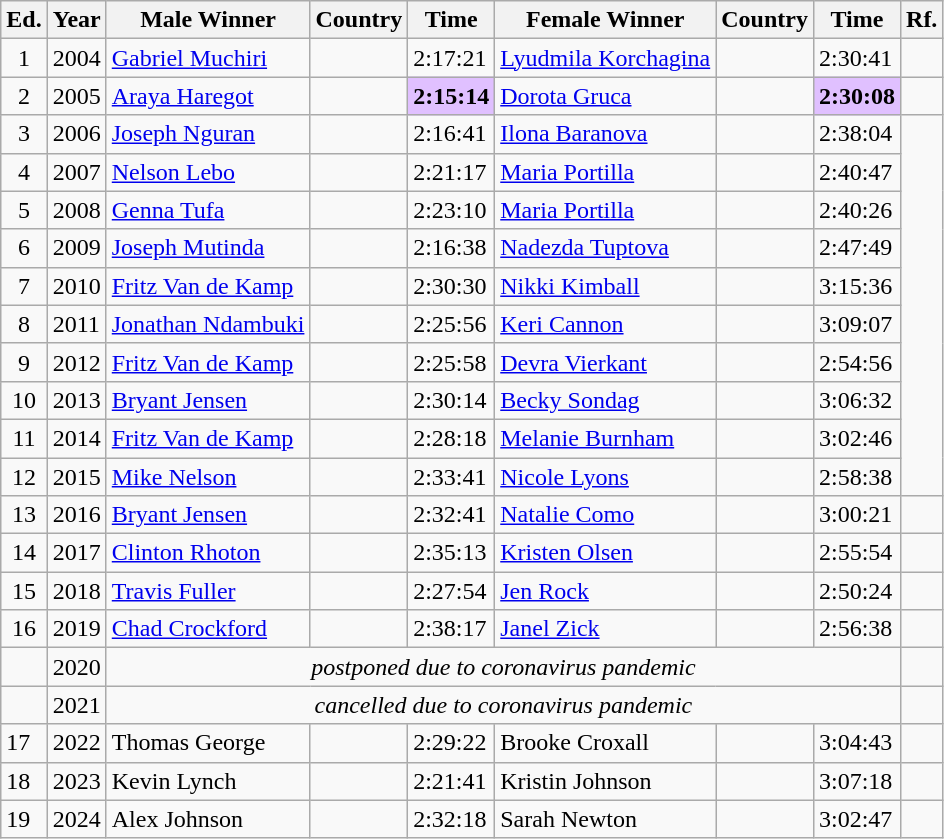<table class="wikitable sortable">
<tr>
<th class="unsortable">Ed.</th>
<th>Year</th>
<th>Male Winner</th>
<th>Country</th>
<th>Time</th>
<th>Female Winner</th>
<th>Country</th>
<th>Time</th>
<th class="unsortable">Rf.</th>
</tr>
<tr>
<td align="center">1</td>
<td>2004</td>
<td><a href='#'>Gabriel Muchiri</a></td>
<td></td>
<td>2:17:21</td>
<td><a href='#'>Lyudmila Korchagina</a> </td>
<td> </td>
<td>2:30:41</td>
<td></td>
</tr>
<tr>
<td align="center">2</td>
<td>2005</td>
<td><a href='#'>Araya Haregot</a></td>
<td></td>
<td style="background-color: #E0C0FF"><strong>2:15:14</strong></td>
<td><a href='#'>Dorota Gruca</a></td>
<td></td>
<td style="background-color: #E0C0FF"><strong>2:30:08</strong> </td>
<td></td>
</tr>
<tr>
<td align="center">3</td>
<td>2006</td>
<td><a href='#'>Joseph Nguran</a></td>
<td></td>
<td>2:16:41</td>
<td><a href='#'>Ilona Baranova</a></td>
<td></td>
<td>2:38:04</td>
</tr>
<tr>
<td align="center">4</td>
<td>2007</td>
<td><a href='#'>Nelson Lebo</a></td>
<td></td>
<td>2:21:17</td>
<td><a href='#'>Maria Portilla</a></td>
<td></td>
<td>2:40:47</td>
</tr>
<tr>
<td align="center">5</td>
<td>2008</td>
<td><a href='#'>Genna Tufa</a></td>
<td></td>
<td>2:23:10</td>
<td><a href='#'>Maria Portilla</a></td>
<td></td>
<td>2:40:26</td>
</tr>
<tr>
<td align="center">6</td>
<td>2009</td>
<td><a href='#'>Joseph Mutinda</a></td>
<td></td>
<td>2:16:38</td>
<td><a href='#'>Nadezda Tuptova</a></td>
<td></td>
<td>2:47:49</td>
</tr>
<tr>
<td align="center">7</td>
<td>2010</td>
<td><a href='#'>Fritz Van de Kamp</a></td>
<td></td>
<td>2:30:30</td>
<td><a href='#'>Nikki Kimball</a></td>
<td></td>
<td>3:15:36</td>
</tr>
<tr>
<td align="center">8</td>
<td>2011</td>
<td><a href='#'>Jonathan Ndambuki</a></td>
<td></td>
<td>2:25:56</td>
<td><a href='#'>Keri Cannon</a></td>
<td></td>
<td>3:09:07</td>
</tr>
<tr>
<td align="center">9</td>
<td>2012</td>
<td><a href='#'>Fritz Van de Kamp</a></td>
<td></td>
<td>2:25:58</td>
<td><a href='#'>Devra Vierkant</a></td>
<td></td>
<td>2:54:56</td>
</tr>
<tr>
<td align="center">10</td>
<td>2013</td>
<td><a href='#'>Bryant Jensen</a></td>
<td></td>
<td>2:30:14</td>
<td><a href='#'>Becky Sondag</a></td>
<td></td>
<td>3:06:32</td>
</tr>
<tr>
<td align="center">11</td>
<td>2014</td>
<td><a href='#'>Fritz Van de Kamp</a></td>
<td></td>
<td>2:28:18</td>
<td><a href='#'>Melanie Burnham</a></td>
<td></td>
<td>3:02:46</td>
</tr>
<tr>
<td align="center">12</td>
<td>2015</td>
<td><a href='#'>Mike Nelson</a></td>
<td></td>
<td>2:33:41</td>
<td><a href='#'>Nicole Lyons</a></td>
<td></td>
<td>2:58:38</td>
</tr>
<tr>
<td align="center">13</td>
<td>2016</td>
<td><a href='#'>Bryant Jensen</a></td>
<td></td>
<td>2:32:41</td>
<td><a href='#'>Natalie Como</a></td>
<td></td>
<td>3:00:21</td>
<td></td>
</tr>
<tr>
<td align="center">14</td>
<td>2017</td>
<td><a href='#'>Clinton Rhoton</a></td>
<td></td>
<td>2:35:13</td>
<td><a href='#'>Kristen Olsen</a></td>
<td></td>
<td>2:55:54</td>
<td></td>
</tr>
<tr>
<td align="center">15</td>
<td>2018</td>
<td><a href='#'>Travis Fuller</a></td>
<td></td>
<td>2:27:54</td>
<td><a href='#'>Jen Rock</a></td>
<td></td>
<td>2:50:24</td>
<td></td>
</tr>
<tr>
<td align="center">16</td>
<td>2019</td>
<td><a href='#'>Chad Crockford</a></td>
<td></td>
<td>2:38:17 </td>
<td><a href='#'>Janel Zick</a></td>
<td></td>
<td>2:56:38 </td>
<td></td>
</tr>
<tr>
<td></td>
<td>2020</td>
<td colspan="6" align="center" data-sort-value=""><em>postponed due to coronavirus pandemic</em></td>
<td></td>
</tr>
<tr>
<td></td>
<td>2021</td>
<td colspan="6" align="center" data-sort-value=""><em>cancelled due to coronavirus pandemic</em></td>
<td></td>
</tr>
<tr>
<td>17</td>
<td>2022</td>
<td>Thomas George</td>
<td></td>
<td>2:29:22</td>
<td>Brooke Croxall</td>
<td></td>
<td>3:04:43</td>
<td></td>
</tr>
<tr>
<td>18</td>
<td>2023</td>
<td>Kevin Lynch</td>
<td></td>
<td>2:21:41</td>
<td>Kristin Johnson</td>
<td></td>
<td>3:07:18</td>
<td></td>
</tr>
<tr>
<td>19</td>
<td>2024</td>
<td>Alex Johnson</td>
<td></td>
<td>2:32:18</td>
<td>Sarah Newton</td>
<td></td>
<td>3:02:47</td>
<td></td>
</tr>
</table>
